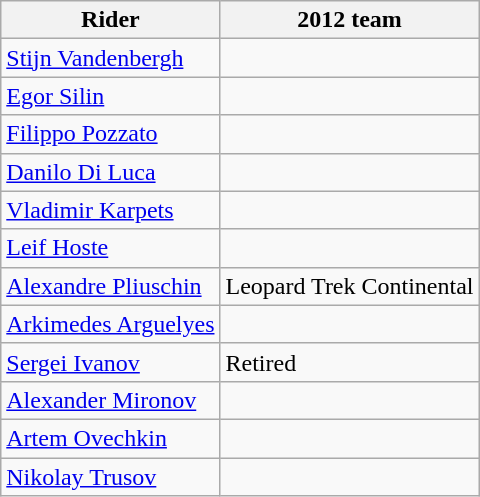<table class="wikitable">
<tr>
<th>Rider</th>
<th>2012 team</th>
</tr>
<tr>
<td><a href='#'>Stijn Vandenbergh</a></td>
<td></td>
</tr>
<tr>
<td><a href='#'>Egor Silin</a></td>
<td></td>
</tr>
<tr>
<td><a href='#'>Filippo Pozzato</a></td>
<td></td>
</tr>
<tr>
<td><a href='#'>Danilo Di Luca</a></td>
<td></td>
</tr>
<tr>
<td><a href='#'>Vladimir Karpets</a></td>
<td></td>
</tr>
<tr>
<td><a href='#'>Leif Hoste</a></td>
<td></td>
</tr>
<tr>
<td><a href='#'>Alexandre Pliuschin</a></td>
<td>Leopard Trek Continental</td>
</tr>
<tr>
<td><a href='#'>Arkimedes Arguelyes</a></td>
<td></td>
</tr>
<tr>
<td><a href='#'>Sergei Ivanov</a></td>
<td>Retired</td>
</tr>
<tr>
<td><a href='#'>Alexander Mironov</a></td>
<td></td>
</tr>
<tr>
<td><a href='#'>Artem Ovechkin</a></td>
<td></td>
</tr>
<tr>
<td><a href='#'>Nikolay Trusov</a></td>
<td></td>
</tr>
</table>
